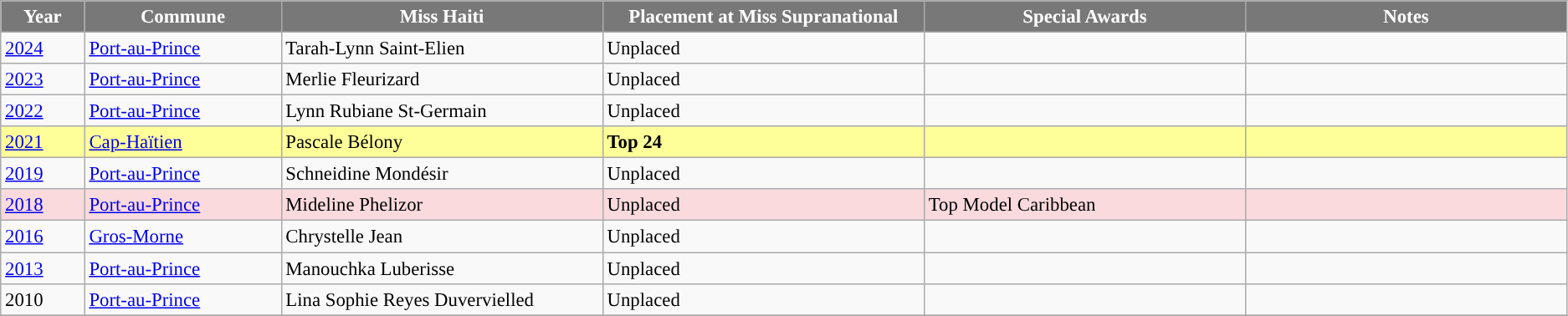<table class="wikitable " style="font-size: 95%;">
<tr>
<th width="60" style="background-color:#787878;color:#FFFFFF;">Year</th>
<th width="150" style="background-color:#787878;color:#FFFFFF;">Commune</th>
<th width="250" style="background-color:#787878;color:#FFFFFF;">Miss Haiti</th>
<th width="250" style="background-color:#787878;color:#FFFFFF;">Placement at Miss Supranational</th>
<th width="250" style="background-color:#787878;color:#FFFFFF;">Special Awards</th>
<th width="250" style="background-color:#787878;color:#FFFFFF;">Notes</th>
</tr>
<tr>
<td><a href='#'>2024</a></td>
<td><a href='#'>Port-au-Prince</a></td>
<td>Tarah-Lynn Saint-Elien</td>
<td>Unplaced</td>
<td></td>
<td></td>
</tr>
<tr>
<td><a href='#'>2023</a></td>
<td><a href='#'>Port-au-Prince</a></td>
<td>Merlie Fleurizard</td>
<td>Unplaced</td>
<td></td>
<td></td>
</tr>
<tr>
<td><a href='#'>2022</a></td>
<td><a href='#'>Port-au-Prince</a></td>
<td>Lynn Rubiane St-Germain</td>
<td>Unplaced</td>
<td></td>
<td></td>
</tr>
<tr style="background-color:#FFFF99">
<td><a href='#'>2021</a></td>
<td><a href='#'>Cap-Haïtien</a></td>
<td>Pascale Bélony</td>
<td><strong>Top 24</strong></td>
<td></td>
<td></td>
</tr>
<tr>
<td><a href='#'>2019</a></td>
<td><a href='#'>Port-au-Prince</a></td>
<td>Schneidine Mondésir</td>
<td>Unplaced</td>
<td></td>
<td></td>
</tr>
<tr style="background-color:#FADADD; ">
<td><a href='#'>2018</a></td>
<td><a href='#'>Port-au-Prince</a></td>
<td>Mideline Phelizor</td>
<td>Unplaced</td>
<td>Top Model Caribbean</td>
<td></td>
</tr>
<tr>
<td><a href='#'>2016</a></td>
<td><a href='#'>Gros-Morne</a></td>
<td>Chrystelle Jean</td>
<td>Unplaced</td>
<td></td>
<td></td>
</tr>
<tr>
<td><a href='#'>2013</a></td>
<td><a href='#'>Port-au-Prince</a></td>
<td>Manouchka Luberisse</td>
<td>Unplaced</td>
<td></td>
<td></td>
</tr>
<tr>
<td>2010</td>
<td><a href='#'>Port-au-Prince</a></td>
<td>Lina Sophie Reyes Duvervielled</td>
<td>Unplaced</td>
<td></td>
<td></td>
</tr>
<tr>
</tr>
</table>
